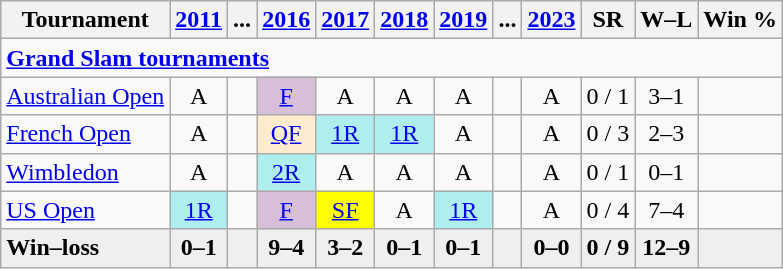<table class="wikitable nowrap" style=text-align:center;>
<tr>
<th>Tournament</th>
<th><a href='#'>2011</a></th>
<th>...</th>
<th><a href='#'>2016</a></th>
<th><a href='#'>2017</a></th>
<th><a href='#'>2018</a></th>
<th><a href='#'>2019</a></th>
<th>...</th>
<th><a href='#'>2023</a></th>
<th>SR</th>
<th>W–L</th>
<th>Win %</th>
</tr>
<tr>
<td colspan="12" style="text-align:left"><strong><a href='#'>Grand Slam tournaments</a></strong></td>
</tr>
<tr>
<td align=left><a href='#'>Australian Open</a></td>
<td>A</td>
<td></td>
<td bgcolor=thistle><a href='#'>F</a></td>
<td>A</td>
<td>A</td>
<td>A</td>
<td></td>
<td>A</td>
<td>0 / 1</td>
<td>3–1</td>
<td></td>
</tr>
<tr>
<td align=left><a href='#'>French Open</a></td>
<td>A</td>
<td></td>
<td bgcolor=ffebcd><a href='#'>QF</a></td>
<td bgcolor=afeeee><a href='#'>1R</a></td>
<td bgcolor=afeeee><a href='#'>1R</a></td>
<td>A</td>
<td></td>
<td>A</td>
<td>0 / 3</td>
<td>2–3</td>
<td></td>
</tr>
<tr>
<td align=left><a href='#'>Wimbledon</a></td>
<td>A</td>
<td></td>
<td bgcolor=afeeee><a href='#'>2R</a></td>
<td>A</td>
<td>A</td>
<td>A</td>
<td></td>
<td>A</td>
<td>0 / 1</td>
<td>0–1</td>
<td></td>
</tr>
<tr>
<td align=left><a href='#'>US Open</a></td>
<td bgcolor=afeeee><a href='#'>1R</a></td>
<td></td>
<td bgcolor=thistle><a href='#'>F</a></td>
<td bgcolor=yellow><a href='#'>SF</a></td>
<td>A</td>
<td bgcolor=afeeee><a href='#'>1R</a></td>
<td></td>
<td>A</td>
<td>0 / 4</td>
<td>7–4</td>
<td></td>
</tr>
<tr style=font-weight:bold;background:#efefef>
<td style=text-align:left>Win–loss</td>
<td>0–1</td>
<td></td>
<td>9–4</td>
<td>3–2</td>
<td>0–1</td>
<td>0–1</td>
<td></td>
<td>0–0</td>
<td>0 / 9</td>
<td>12–9</td>
<td></td>
</tr>
</table>
